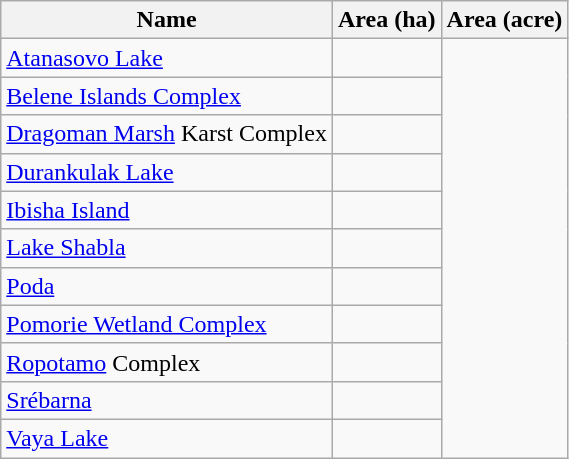<table class="wikitable">
<tr>
<th scope="col" align=left>Name</th>
<th scope="col">Area (ha)</th>
<th scope="col">Area (acre)</th>
</tr>
<tr ---->
<td><a href='#'>Atanasovo Lake</a></td>
<td></td>
</tr>
<tr ---->
<td><a href='#'>Belene Islands Complex</a></td>
<td></td>
</tr>
<tr ---->
<td><a href='#'>Dragoman Marsh</a> Karst Complex</td>
<td></td>
</tr>
<tr ---->
<td><a href='#'>Durankulak Lake</a></td>
<td></td>
</tr>
<tr ---->
<td><a href='#'>Ibisha Island</a></td>
<td></td>
</tr>
<tr ---->
<td><a href='#'>Lake Shabla</a></td>
<td></td>
</tr>
<tr ---->
<td><a href='#'>Poda</a></td>
<td></td>
</tr>
<tr ---->
<td><a href='#'>Pomorie Wetland Complex</a></td>
<td></td>
</tr>
<tr ---->
<td><a href='#'>Ropotamo</a> Complex</td>
<td></td>
</tr>
<tr ---->
<td><a href='#'>Srébarna</a></td>
<td></td>
</tr>
<tr ---->
<td><a href='#'>Vaya Lake</a></td>
<td></td>
</tr>
</table>
